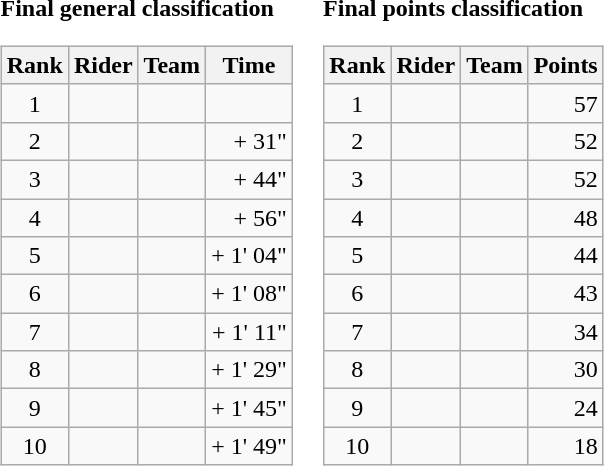<table>
<tr>
<td><strong>Final general classification</strong><br><table class="wikitable">
<tr>
<th scope="col">Rank</th>
<th scope="col">Rider</th>
<th scope="col">Team</th>
<th scope="col">Time</th>
</tr>
<tr>
<td style="text-align:center;">1</td>
<td> </td>
<td></td>
<td style="text-align:right;"></td>
</tr>
<tr>
<td style="text-align:center;">2</td>
<td></td>
<td></td>
<td style="text-align:right;">+ 31"</td>
</tr>
<tr>
<td style="text-align:center;">3</td>
<td></td>
<td></td>
<td style="text-align:right;">+ 44"</td>
</tr>
<tr>
<td style="text-align:center;">4</td>
<td></td>
<td></td>
<td style="text-align:right;">+ 56"</td>
</tr>
<tr>
<td style="text-align:center;">5</td>
<td></td>
<td></td>
<td style="text-align:right;">+ 1' 04"</td>
</tr>
<tr>
<td style="text-align:center;">6</td>
<td></td>
<td></td>
<td style="text-align:right;">+ 1' 08"</td>
</tr>
<tr>
<td style="text-align:center;">7</td>
<td></td>
<td></td>
<td style="text-align:right;">+ 1' 11"</td>
</tr>
<tr>
<td style="text-align:center;">8</td>
<td></td>
<td></td>
<td style="text-align:right;">+ 1' 29"</td>
</tr>
<tr>
<td style="text-align:center;">9</td>
<td></td>
<td></td>
<td style="text-align:right;">+ 1' 45"</td>
</tr>
<tr>
<td style="text-align:center;">10</td>
<td></td>
<td></td>
<td style="text-align:right;">+ 1' 49"</td>
</tr>
</table>
</td>
<td><strong>Final points classification</strong><br><table class="wikitable">
<tr>
<th scope="col">Rank</th>
<th scope="col">Rider</th>
<th scope="col">Team</th>
<th scope="col">Points</th>
</tr>
<tr>
<td style="text-align:center;">1</td>
<td> </td>
<td></td>
<td style="text-align:right;">57</td>
</tr>
<tr>
<td style="text-align:center;">2</td>
<td></td>
<td></td>
<td style="text-align:right;">52</td>
</tr>
<tr>
<td style="text-align:center;">3</td>
<td></td>
<td></td>
<td style="text-align:right;">52</td>
</tr>
<tr>
<td style="text-align:center;">4</td>
<td> </td>
<td></td>
<td style="text-align:right;">48</td>
</tr>
<tr>
<td style="text-align:center;">5</td>
<td></td>
<td></td>
<td style="text-align:right;">44</td>
</tr>
<tr>
<td style="text-align:center;">6</td>
<td></td>
<td></td>
<td style="text-align:right;">43</td>
</tr>
<tr>
<td style="text-align:center;">7</td>
<td></td>
<td></td>
<td style="text-align:right;">34</td>
</tr>
<tr>
<td style="text-align:center;">8</td>
<td></td>
<td></td>
<td style="text-align:right;">30</td>
</tr>
<tr>
<td style="text-align:center;">9</td>
<td> </td>
<td></td>
<td style="text-align:right;">24</td>
</tr>
<tr>
<td style="text-align:center;">10</td>
<td></td>
<td></td>
<td style="text-align:right;">18</td>
</tr>
</table>
</td>
</tr>
</table>
